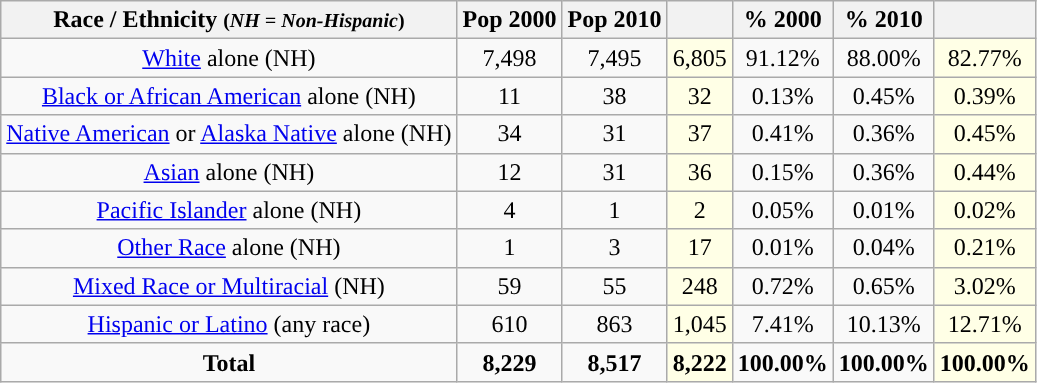<table class="wikitable" style="text-align:center;">
<tr>
<th>Race / Ethnicity <small>(<em>NH = Non-Hispanic</em>)</small></th>
<th>Pop 2000</th>
<th>Pop 2010</th>
<th></th>
<th>% 2000</th>
<th>% 2010</th>
<th></th>
</tr>
<tr>
<td><a href='#'>White</a> alone (NH)</td>
<td>7,498</td>
<td>7,495</td>
<td style='background: #ffffe6;'>6,805</td>
<td>91.12%</td>
<td>88.00%</td>
<td style='background: #ffffe6;'>82.77%</td>
</tr>
<tr>
<td><a href='#'>Black or African American</a> alone (NH)</td>
<td>11</td>
<td>38</td>
<td style='background: #ffffe6;'>32</td>
<td>0.13%</td>
<td>0.45%</td>
<td style='background: #ffffe6;'>0.39%</td>
</tr>
<tr>
<td><a href='#'>Native American</a> or <a href='#'>Alaska Native</a> alone (NH)</td>
<td>34</td>
<td>31</td>
<td style='background: #ffffe6;'>37</td>
<td>0.41%</td>
<td>0.36%</td>
<td style='background: #ffffe6;'>0.45%</td>
</tr>
<tr>
<td><a href='#'>Asian</a> alone (NH)</td>
<td>12</td>
<td>31</td>
<td style='background: #ffffe6;'>36</td>
<td>0.15%</td>
<td>0.36%</td>
<td style='background: #ffffe6;'>0.44%</td>
</tr>
<tr>
<td><a href='#'>Pacific Islander</a> alone (NH)</td>
<td>4</td>
<td>1</td>
<td style='background: #ffffe6;'>2</td>
<td>0.05%</td>
<td>0.01%</td>
<td style='background: #ffffe6;'>0.02%</td>
</tr>
<tr>
<td><a href='#'>Other Race</a> alone (NH)</td>
<td>1</td>
<td>3</td>
<td style='background: #ffffe6;'>17</td>
<td>0.01%</td>
<td>0.04%</td>
<td style='background: #ffffe6;'>0.21%</td>
</tr>
<tr>
<td><a href='#'>Mixed Race or Multiracial</a> (NH)</td>
<td>59</td>
<td>55</td>
<td style='background: #ffffe6;'>248</td>
<td>0.72%</td>
<td>0.65%</td>
<td style='background: #ffffe6;'>3.02%</td>
</tr>
<tr>
<td><a href='#'>Hispanic or Latino</a> (any race)</td>
<td>610</td>
<td>863</td>
<td style='background: #ffffe6;'>1,045</td>
<td>7.41%</td>
<td>10.13%</td>
<td style='background: #ffffe6;'>12.71%</td>
</tr>
<tr>
<td><strong>Total</strong></td>
<td><strong>8,229</strong></td>
<td><strong>8,517</strong></td>
<td style='background: #ffffe6;'><strong>8,222</strong></td>
<td><strong>100.00%</strong></td>
<td><strong>100.00%</strong></td>
<td style='background: #ffffe6;'><strong>100.00%</strong></td>
</tr>
</table>
